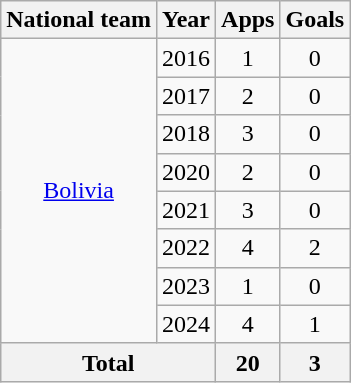<table class="wikitable" style="text-align:center">
<tr>
<th>National team</th>
<th>Year</th>
<th>Apps</th>
<th>Goals</th>
</tr>
<tr>
<td rowspan="8"><a href='#'>Bolivia</a></td>
<td>2016</td>
<td>1</td>
<td>0</td>
</tr>
<tr>
<td>2017</td>
<td>2</td>
<td>0</td>
</tr>
<tr>
<td>2018</td>
<td>3</td>
<td>0</td>
</tr>
<tr>
<td>2020</td>
<td>2</td>
<td>0</td>
</tr>
<tr>
<td>2021</td>
<td>3</td>
<td>0</td>
</tr>
<tr>
<td>2022</td>
<td>4</td>
<td>2</td>
</tr>
<tr>
<td>2023</td>
<td>1</td>
<td>0</td>
</tr>
<tr>
<td>2024</td>
<td>4</td>
<td>1</td>
</tr>
<tr>
<th colspan="2">Total</th>
<th>20</th>
<th>3</th>
</tr>
</table>
